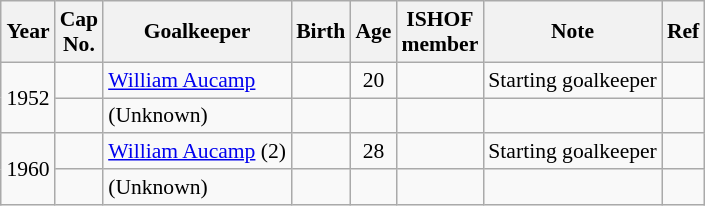<table class="wikitable sortable" style="text-align: center; font-size: 90%; margin-left: 1em;">
<tr>
<th>Year</th>
<th class="unsortable">Cap<br>No.</th>
<th>Goalkeeper</th>
<th>Birth</th>
<th>Age</th>
<th>ISHOF<br>member</th>
<th>Note</th>
<th class="unsortable">Ref</th>
</tr>
<tr>
<td rowspan="2" style="text-align: left;">1952</td>
<td></td>
<td style="text-align: left;" data-sort-value="Aucamp, William"><a href='#'>William Aucamp</a></td>
<td></td>
<td>20</td>
<td></td>
<td style="text-align: left;">Starting goalkeeper</td>
<td></td>
</tr>
<tr>
<td></td>
<td style="text-align: left;" data-sort-value="ZZZZZ">(Unknown)</td>
<td></td>
<td></td>
<td></td>
<td style="text-align: left;"></td>
<td></td>
</tr>
<tr>
<td rowspan="2" style="text-align: left;">1960</td>
<td></td>
<td style="text-align: left;" data-sort-value="Aucamp, William"><a href='#'>William Aucamp</a> (2)</td>
<td></td>
<td>28</td>
<td></td>
<td style="text-align: left;">Starting goalkeeper</td>
<td></td>
</tr>
<tr>
<td></td>
<td style="text-align: left;" data-sort-value="ZZZZZ">(Unknown)</td>
<td></td>
<td></td>
<td></td>
<td style="text-align: left;"></td>
<td></td>
</tr>
</table>
